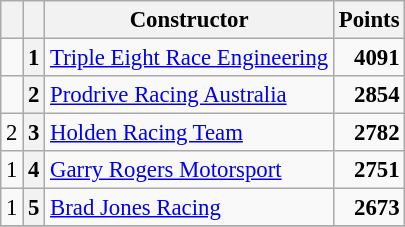<table class="wikitable" style="font-size: 95%;">
<tr>
<th></th>
<th></th>
<th>Constructor</th>
<th>Points</th>
</tr>
<tr>
<td align="left"></td>
<th>1</th>
<td><a href='#'>Triple Eight Race Engineering</a></td>
<td align="right"><strong>4091</strong></td>
</tr>
<tr>
<td align="left"></td>
<th>2</th>
<td><a href='#'>Prodrive Racing Australia</a></td>
<td align="right"><strong>2854</strong></td>
</tr>
<tr>
<td align="left"> 2</td>
<th>3</th>
<td><a href='#'>Holden Racing Team</a></td>
<td align="right"><strong>2782</strong></td>
</tr>
<tr>
<td align="left"> 1</td>
<th>4</th>
<td><a href='#'>Garry Rogers Motorsport</a></td>
<td align="right"><strong>2751</strong></td>
</tr>
<tr>
<td align="left"> 1</td>
<th>5</th>
<td><a href='#'>Brad Jones Racing</a></td>
<td align="right"><strong>2673</strong></td>
</tr>
<tr>
</tr>
</table>
